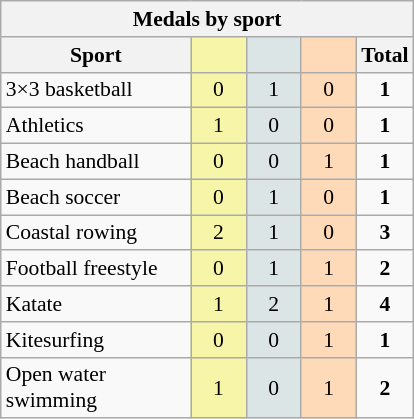<table class="wikitable" style="font-size:90%; text-align:center;">
<tr>
<th colspan="5">Medals by sport</th>
</tr>
<tr>
<th width="120">Sport</th>
<th scope="col" width="30" style="background:#F7F6A8;"></th>
<th scope="col" width="30" style="background:#DCE5E5;"></th>
<th scope="col" width="30" style="background:#FFDAB9;"></th>
<th width="30">Total</th>
</tr>
<tr>
<td align="left">3×3 basketball</td>
<td style="background:#F7F6A8;">0</td>
<td style="background:#DCE5E5;">1</td>
<td style="background:#FFDAB9;">0</td>
<td><strong>1</strong></td>
</tr>
<tr>
<td align="left">Athletics</td>
<td style="background:#F7F6A8;">1</td>
<td style="background:#DCE5E5;">0</td>
<td style="background:#FFDAB9;">0</td>
<td><strong>1</strong></td>
</tr>
<tr>
<td align="left">Beach handball</td>
<td style="background:#F7F6A8;">0</td>
<td style="background:#DCE5E5;">0</td>
<td style="background:#FFDAB9;">1</td>
<td><strong>1</strong></td>
</tr>
<tr>
<td align="left">Beach soccer</td>
<td style="background:#F7F6A8;">0</td>
<td style="background:#DCE5E5;">1</td>
<td style="background:#FFDAB9;">0</td>
<td><strong>1</strong></td>
</tr>
<tr>
<td align="left">Coastal rowing</td>
<td style="background:#F7F6A8;">2</td>
<td style="background:#DCE5E5;">1</td>
<td style="background:#FFDAB9;">0</td>
<td><strong>3</strong></td>
</tr>
<tr>
<td align="left">Football freestyle</td>
<td style="background:#F7F6A8;">0</td>
<td style="background:#DCE5E5;">1</td>
<td style="background:#FFDAB9;">1</td>
<td><strong>2</strong></td>
</tr>
<tr>
<td align="left">Katate</td>
<td style="background:#F7F6A8;">1</td>
<td style="background:#DCE5E5;">2</td>
<td style="background:#FFDAB9;">1</td>
<td><strong>4</strong></td>
</tr>
<tr>
<td align="left">Kitesurfing</td>
<td style="background:#F7F6A8;">0</td>
<td style="background:#DCE5E5;">0</td>
<td style="background:#FFDAB9;">1</td>
<td><strong>1</strong></td>
</tr>
<tr>
<td align="left">Open water swimming</td>
<td style="background:#F7F6A8;">1</td>
<td style="background:#DCE5E5;">0</td>
<td style="background:#FFDAB9;">1</td>
<td><strong>2</strong></td>
</tr>
</table>
